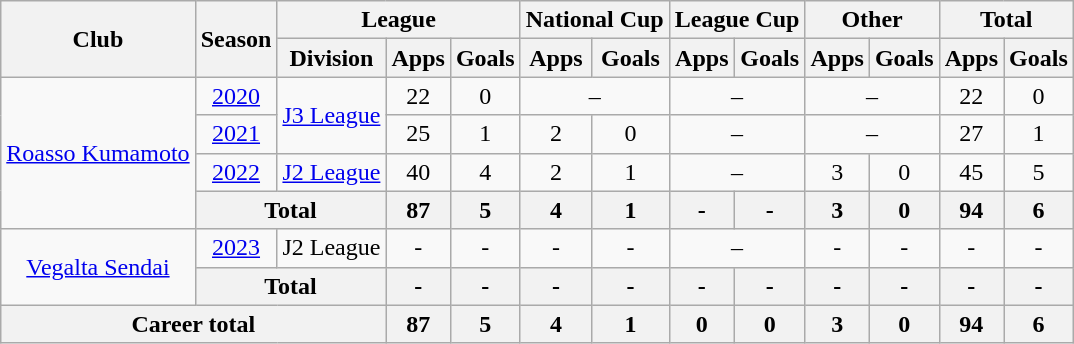<table class="wikitable" style="text-align: center">
<tr>
<th rowspan="2">Club</th>
<th rowspan="2">Season</th>
<th colspan="3">League</th>
<th colspan="2">National Cup</th>
<th colspan="2">League Cup</th>
<th colspan="2">Other</th>
<th colspan="2">Total</th>
</tr>
<tr>
<th>Division</th>
<th>Apps</th>
<th>Goals</th>
<th>Apps</th>
<th>Goals</th>
<th>Apps</th>
<th>Goals</th>
<th>Apps</th>
<th>Goals</th>
<th>Apps</th>
<th>Goals</th>
</tr>
<tr>
<td rowspan="4"><a href='#'>Roasso Kumamoto</a></td>
<td><a href='#'>2020</a></td>
<td rowspan="2"><a href='#'>J3 League</a></td>
<td>22</td>
<td>0</td>
<td colspan="2">–</td>
<td colspan="2">–</td>
<td colspan="2">–</td>
<td>22</td>
<td>0</td>
</tr>
<tr>
<td><a href='#'>2021</a></td>
<td>25</td>
<td>1</td>
<td>2</td>
<td>0</td>
<td colspan="2">–</td>
<td colspan="2">–</td>
<td>27</td>
<td>1</td>
</tr>
<tr>
<td><a href='#'>2022</a></td>
<td><a href='#'>J2 League</a></td>
<td>40</td>
<td>4</td>
<td>2</td>
<td>1</td>
<td colspan="2">–</td>
<td>3</td>
<td>0</td>
<td>45</td>
<td>5</td>
</tr>
<tr>
<th colspan="2">Total</th>
<th>87</th>
<th>5</th>
<th>4</th>
<th>1</th>
<th>-</th>
<th>-</th>
<th>3</th>
<th>0</th>
<th>94</th>
<th>6</th>
</tr>
<tr>
<td rowspan="2"><a href='#'>Vegalta Sendai</a></td>
<td><a href='#'>2023</a></td>
<td>J2 League</td>
<td>-</td>
<td>-</td>
<td>-</td>
<td>-</td>
<td colspan="2">–</td>
<td>-</td>
<td>-</td>
<td>-</td>
<td>-</td>
</tr>
<tr>
<th colspan="2">Total</th>
<th>-</th>
<th>-</th>
<th>-</th>
<th>-</th>
<th>-</th>
<th>-</th>
<th>-</th>
<th>-</th>
<th>-</th>
<th>-</th>
</tr>
<tr>
<th colspan="3">Career total</th>
<th>87</th>
<th>5</th>
<th>4</th>
<th>1</th>
<th>0</th>
<th>0</th>
<th>3</th>
<th>0</th>
<th>94</th>
<th>6</th>
</tr>
</table>
